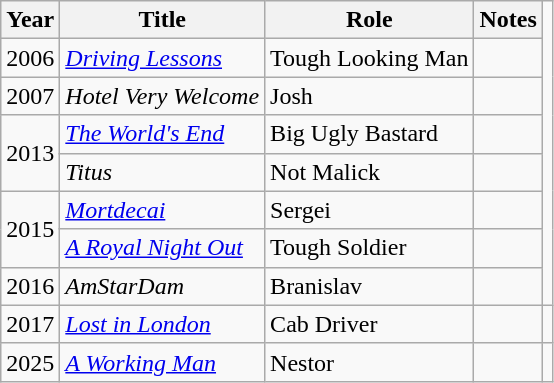<table class="wikitable sortable">
<tr>
<th>Year</th>
<th>Title</th>
<th>Role</th>
<th>Notes</th>
</tr>
<tr>
<td>2006</td>
<td><em><a href='#'>Driving Lessons</a></em></td>
<td>Tough Looking Man</td>
<td></td>
</tr>
<tr>
<td>2007</td>
<td><em>Hotel Very Welcome</em></td>
<td>Josh</td>
<td></td>
</tr>
<tr>
<td rowspan="2">2013</td>
<td><em><a href='#'>The World's End</a></em></td>
<td>Big Ugly Bastard</td>
<td></td>
</tr>
<tr>
<td><em>Titus</em></td>
<td>Not Malick</td>
<td></td>
</tr>
<tr>
<td rowspan="2">2015</td>
<td><em><a href='#'>Mortdecai</a></em></td>
<td>Sergei</td>
<td></td>
</tr>
<tr>
<td><em><a href='#'>A Royal Night Out</a></em></td>
<td>Tough Soldier</td>
<td></td>
</tr>
<tr>
<td>2016</td>
<td><em>AmStarDam</em></td>
<td>Branislav</td>
<td></td>
</tr>
<tr>
<td>2017</td>
<td><em><a href='#'>Lost in London</a></em></td>
<td>Cab Driver</td>
<td></td>
<td></td>
</tr>
<tr>
<td>2025</td>
<td><em><a href='#'>A Working Man</a></em></td>
<td>Nestor</td>
<td></td>
</tr>
</table>
